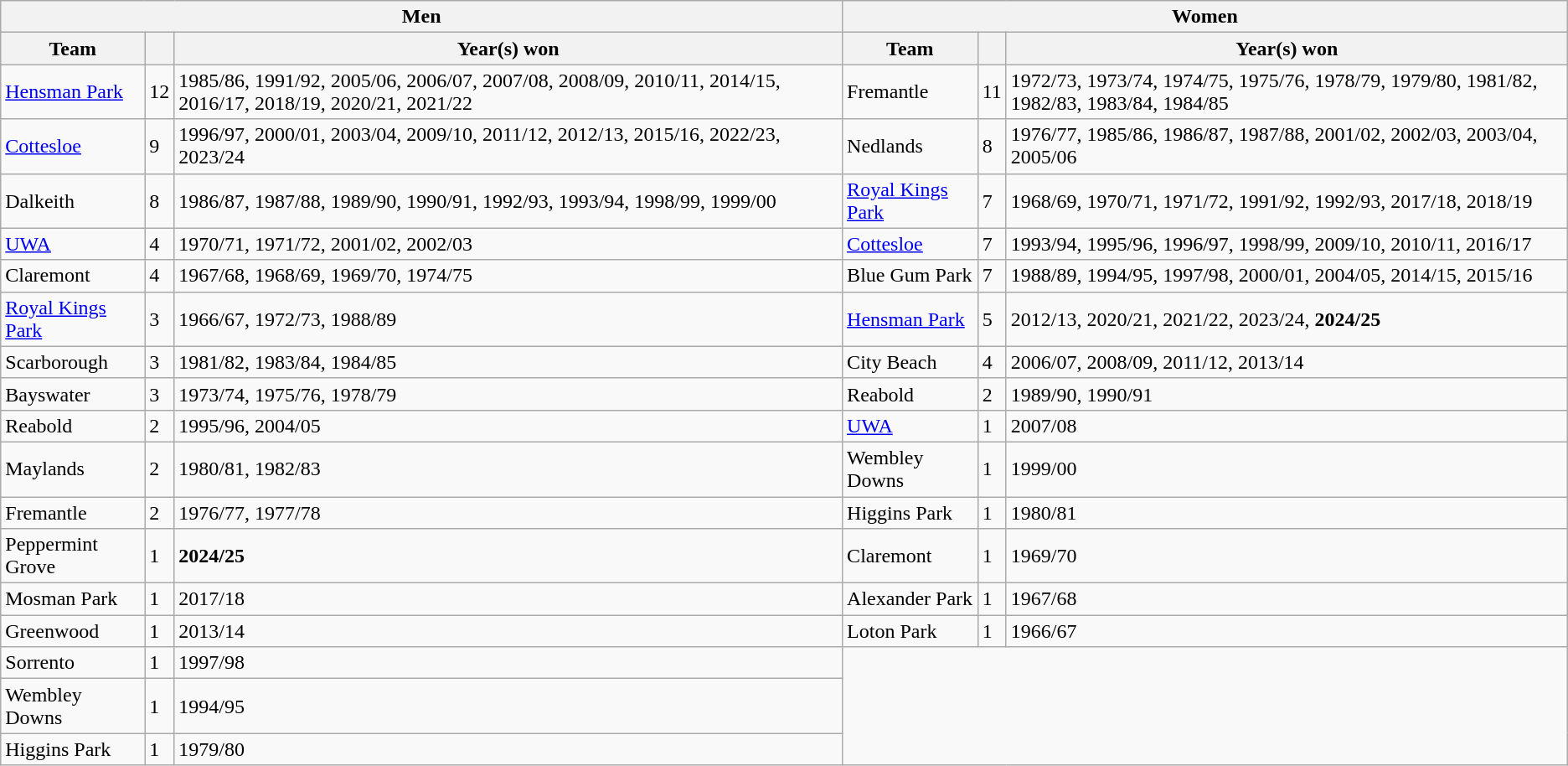<table class="wikitable sortable">
<tr>
<th colspan="3">Men</th>
<th colspan="3">Women</th>
</tr>
<tr>
<th>Team</th>
<th></th>
<th>Year(s) won</th>
<th>Team</th>
<th></th>
<th>Year(s) won</th>
</tr>
<tr>
<td><a href='#'>Hensman Park</a></td>
<td>12</td>
<td>1985/86, 1991/92, 2005/06, 2006/07, 2007/08, 2008/09, 2010/11, 2014/15, 2016/17, 2018/19, 2020/21, 2021/22</td>
<td>Fremantle</td>
<td>11</td>
<td>1972/73, 1973/74, 1974/75, 1975/76, 1978/79, 1979/80, 1981/82, 1982/83, 1983/84, 1984/85</td>
</tr>
<tr>
<td><a href='#'>Cottesloe</a></td>
<td>9</td>
<td>1996/97, 2000/01, 2003/04, 2009/10, 2011/12, 2012/13, 2015/16, 2022/23, 2023/24</td>
<td>Nedlands</td>
<td>8</td>
<td>1976/77, 1985/86, 1986/87, 1987/88, 2001/02, 2002/03, 2003/04, 2005/06</td>
</tr>
<tr>
<td>Dalkeith</td>
<td>8</td>
<td>1986/87, 1987/88, 1989/90, 1990/91, 1992/93, 1993/94, 1998/99, 1999/00</td>
<td><a href='#'>Royal Kings Park</a></td>
<td>7</td>
<td>1968/69, 1970/71, 1971/72, 1991/92, 1992/93, 2017/18, 2018/19</td>
</tr>
<tr>
<td><a href='#'>UWA</a></td>
<td>4</td>
<td>1970/71, 1971/72, 2001/02, 2002/03</td>
<td><a href='#'>Cottesloe</a></td>
<td>7</td>
<td>1993/94, 1995/96, 1996/97, 1998/99, 2009/10, 2010/11, 2016/17</td>
</tr>
<tr>
<td>Claremont</td>
<td>4</td>
<td>1967/68, 1968/69, 1969/70, 1974/75</td>
<td>Blue Gum Park</td>
<td>7</td>
<td>1988/89, 1994/95, 1997/98, 2000/01, 2004/05, 2014/15, 2015/16</td>
</tr>
<tr>
<td><a href='#'>Royal Kings Park</a></td>
<td>3</td>
<td>1966/67, 1972/73, 1988/89</td>
<td><a href='#'>Hensman Park</a></td>
<td>5</td>
<td>2012/13, 2020/21, 2021/22, 2023/24, <strong>2024/25</strong></td>
</tr>
<tr>
<td>Scarborough</td>
<td>3</td>
<td>1981/82, 1983/84, 1984/85</td>
<td>City Beach</td>
<td>4</td>
<td>2006/07, 2008/09, 2011/12, 2013/14</td>
</tr>
<tr>
<td>Bayswater</td>
<td>3</td>
<td>1973/74, 1975/76, 1978/79</td>
<td>Reabold</td>
<td>2</td>
<td>1989/90, 1990/91</td>
</tr>
<tr>
<td>Reabold</td>
<td>2</td>
<td>1995/96, 2004/05</td>
<td><a href='#'>UWA</a></td>
<td>1</td>
<td>2007/08</td>
</tr>
<tr>
<td>Maylands</td>
<td>2</td>
<td>1980/81, 1982/83</td>
<td>Wembley Downs</td>
<td>1</td>
<td>1999/00</td>
</tr>
<tr>
<td>Fremantle</td>
<td>2</td>
<td>1976/77, 1977/78</td>
<td>Higgins Park</td>
<td>1</td>
<td>1980/81</td>
</tr>
<tr>
<td>Peppermint Grove</td>
<td>1</td>
<td><strong>2024/25</strong></td>
<td>Claremont</td>
<td>1</td>
<td>1969/70</td>
</tr>
<tr>
<td>Mosman Park</td>
<td>1</td>
<td>2017/18</td>
<td>Alexander Park</td>
<td>1</td>
<td>1967/68</td>
</tr>
<tr>
<td>Greenwood</td>
<td>1</td>
<td>2013/14</td>
<td>Loton Park</td>
<td>1</td>
<td>1966/67</td>
</tr>
<tr>
<td>Sorrento</td>
<td>1</td>
<td>1997/98</td>
<td colspan="3" rowspan="3"></td>
</tr>
<tr>
<td>Wembley Downs</td>
<td>1</td>
<td>1994/95</td>
</tr>
<tr>
<td>Higgins Park</td>
<td>1</td>
<td>1979/80</td>
</tr>
</table>
